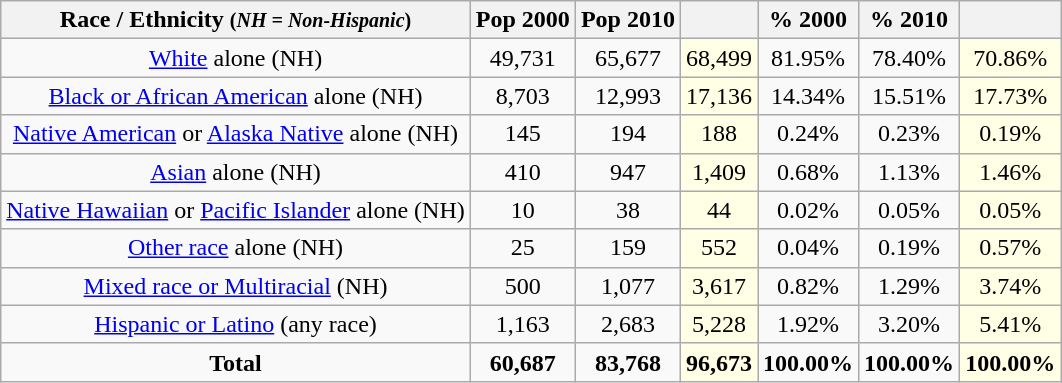<table class="wikitable" style="text-align:center;">
<tr>
<th>Race / Ethnicity <small>(<em>NH = Non-Hispanic</em>)</small></th>
<th>Pop 2000</th>
<th>Pop 2010</th>
<th></th>
<th>% 2000</th>
<th>% 2010</th>
<th></th>
</tr>
<tr>
<td><a href='#'>White</a> alone (NH)</td>
<td>49,731</td>
<td>65,677</td>
<td style="background: #ffffe6;">68,499</td>
<td>81.95%</td>
<td>78.40%</td>
<td style="background: #ffffe6;">70.86%</td>
</tr>
<tr>
<td><a href='#'>Black or African American</a> alone (NH)</td>
<td>8,703</td>
<td>12,993</td>
<td style="background: #ffffe6;">17,136</td>
<td>14.34%</td>
<td>15.51%</td>
<td style="background: #ffffe6;">17.73%</td>
</tr>
<tr>
<td><a href='#'>Native American</a> or <a href='#'>Alaska Native</a> alone (NH)</td>
<td>145</td>
<td>194</td>
<td style="background: #ffffe6;">188</td>
<td>0.24%</td>
<td>0.23%</td>
<td style="background: #ffffe6;">0.19%</td>
</tr>
<tr>
<td><a href='#'>Asian</a> alone (NH)</td>
<td>410</td>
<td>947</td>
<td style="background: #ffffe6;">1,409</td>
<td>0.68%</td>
<td>1.13%</td>
<td style="background: #ffffe6;">1.46%</td>
</tr>
<tr>
<td><a href='#'>Native Hawaiian</a> or <a href='#'>Pacific Islander</a> alone (NH)</td>
<td>10</td>
<td>38</td>
<td style="background: #ffffe6;">44</td>
<td>0.02%</td>
<td>0.05%</td>
<td style="background: #ffffe6;">0.05%</td>
</tr>
<tr>
<td><a href='#'>Other race</a> alone (NH)</td>
<td>25</td>
<td>159</td>
<td style="background: #ffffe6;">552</td>
<td>0.04%</td>
<td>0.19%</td>
<td style="background: #ffffe6;">0.57%</td>
</tr>
<tr>
<td><a href='#'>Mixed race or Multiracial</a> (NH)</td>
<td>500</td>
<td>1,077</td>
<td style="background: #ffffe6;">3,617</td>
<td>0.82%</td>
<td>1.29%</td>
<td style="background: #ffffe6;">3.74%</td>
</tr>
<tr>
<td><a href='#'>Hispanic or Latino</a> (any race)</td>
<td>1,163</td>
<td>2,683</td>
<td style="background: #ffffe6;">5,228</td>
<td>1.92%</td>
<td>3.20%</td>
<td style="background: #ffffe6;">5.41%</td>
</tr>
<tr>
<td><strong>Total</strong></td>
<td><strong>60,687</strong></td>
<td><strong>83,768</strong></td>
<td style="background: #ffffe6;"><strong>96,673</strong></td>
<td><strong>100.00%</strong></td>
<td><strong>100.00%</strong></td>
<td style="background: #ffffe6;"><strong>100.00%</strong></td>
</tr>
</table>
